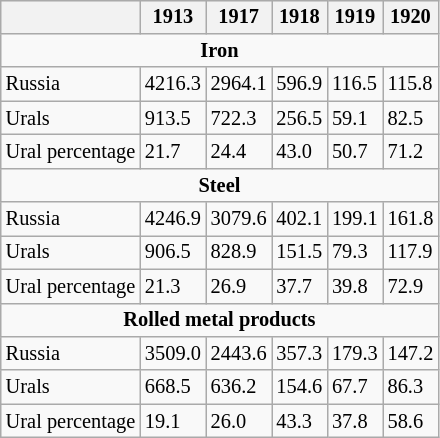<table class="wikitable" style="float:left; margin-right:0.8em; clear:left; font-size:85%">
<tr>
<th></th>
<th>1913</th>
<th>1917</th>
<th>1918</th>
<th>1919</th>
<th>1920</th>
</tr>
<tr>
<td colspan="6" style="text-align:center;"><strong>Iron</strong></td>
</tr>
<tr>
<td>Russia</td>
<td>4216.3</td>
<td>2964.1</td>
<td>596.9</td>
<td>116.5</td>
<td>115.8</td>
</tr>
<tr>
<td>Urals</td>
<td>913.5</td>
<td>722.3</td>
<td>256.5</td>
<td>59.1</td>
<td>82.5</td>
</tr>
<tr>
<td>Ural percentage</td>
<td>21.7</td>
<td>24.4</td>
<td>43.0</td>
<td>50.7</td>
<td>71.2</td>
</tr>
<tr>
<td colspan="6" style="text-align:center;"><strong>Steel</strong></td>
</tr>
<tr>
<td>Russia</td>
<td>4246.9</td>
<td>3079.6</td>
<td>402.1</td>
<td>199.1</td>
<td>161.8</td>
</tr>
<tr>
<td>Urals</td>
<td>906.5</td>
<td>828.9</td>
<td>151.5</td>
<td>79.3</td>
<td>117.9</td>
</tr>
<tr>
<td>Ural percentage</td>
<td>21.3</td>
<td>26.9</td>
<td>37.7</td>
<td>39.8</td>
<td>72.9</td>
</tr>
<tr>
<td colspan="6" style="text-align:center;"><strong>Rolled metal products</strong></td>
</tr>
<tr>
<td>Russia</td>
<td>3509.0</td>
<td>2443.6</td>
<td>357.3</td>
<td>179.3</td>
<td>147.2</td>
</tr>
<tr>
<td>Urals</td>
<td>668.5</td>
<td>636.2</td>
<td>154.6</td>
<td>67.7</td>
<td>86.3</td>
</tr>
<tr>
<td>Ural percentage</td>
<td>19.1</td>
<td>26.0</td>
<td>43.3</td>
<td>37.8</td>
<td>58.6</td>
</tr>
</table>
